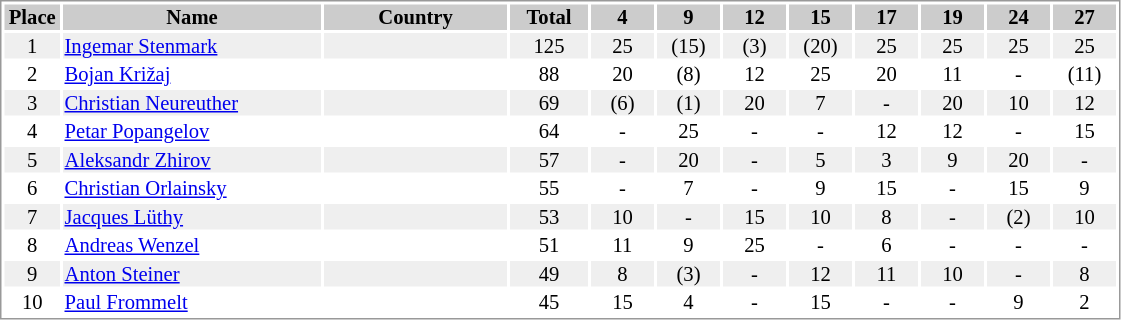<table border="0" style="border: 1px solid #999; background-color:#FFFFFF; text-align:center; font-size:86%; line-height:15px;">
<tr align="center" bgcolor="#CCCCCC">
<th width=35>Place</th>
<th width=170>Name</th>
<th width=120>Country</th>
<th width=50>Total</th>
<th width=40>4</th>
<th width=40>9</th>
<th width=40>12</th>
<th width=40>15</th>
<th width=40>17</th>
<th width=40>19</th>
<th width=40>24</th>
<th width=40>27</th>
</tr>
<tr bgcolor="#EFEFEF">
<td>1</td>
<td align="left"><a href='#'>Ingemar Stenmark</a></td>
<td align="left"></td>
<td>125</td>
<td>25</td>
<td>(15)</td>
<td>(3)</td>
<td>(20)</td>
<td>25</td>
<td>25</td>
<td>25</td>
<td>25</td>
</tr>
<tr>
<td>2</td>
<td align="left"><a href='#'>Bojan Križaj</a></td>
<td align="left"></td>
<td>88</td>
<td>20</td>
<td>(8)</td>
<td>12</td>
<td>25</td>
<td>20</td>
<td>11</td>
<td>-</td>
<td>(11)</td>
</tr>
<tr bgcolor="#EFEFEF">
<td>3</td>
<td align="left"><a href='#'>Christian Neureuther</a></td>
<td align="left"></td>
<td>69</td>
<td>(6)</td>
<td>(1)</td>
<td>20</td>
<td>7</td>
<td>-</td>
<td>20</td>
<td>10</td>
<td>12</td>
</tr>
<tr>
<td>4</td>
<td align="left"><a href='#'>Petar Popangelov</a></td>
<td align="left"></td>
<td>64</td>
<td>-</td>
<td>25</td>
<td>-</td>
<td>-</td>
<td>12</td>
<td>12</td>
<td>-</td>
<td>15</td>
</tr>
<tr bgcolor="#EFEFEF">
<td>5</td>
<td align="left"><a href='#'>Aleksandr Zhirov</a></td>
<td align="left"></td>
<td>57</td>
<td>-</td>
<td>20</td>
<td>-</td>
<td>5</td>
<td>3</td>
<td>9</td>
<td>20</td>
<td>-</td>
</tr>
<tr>
<td>6</td>
<td align="left"><a href='#'>Christian Orlainsky</a></td>
<td align="left"></td>
<td>55</td>
<td>-</td>
<td>7</td>
<td>-</td>
<td>9</td>
<td>15</td>
<td>-</td>
<td>15</td>
<td>9</td>
</tr>
<tr bgcolor="#EFEFEF">
<td>7</td>
<td align="left"><a href='#'>Jacques Lüthy</a></td>
<td align="left"></td>
<td>53</td>
<td>10</td>
<td>-</td>
<td>15</td>
<td>10</td>
<td>8</td>
<td>-</td>
<td>(2)</td>
<td>10</td>
</tr>
<tr>
<td>8</td>
<td align="left"><a href='#'>Andreas Wenzel</a></td>
<td align="left"></td>
<td>51</td>
<td>11</td>
<td>9</td>
<td>25</td>
<td>-</td>
<td>6</td>
<td>-</td>
<td>-</td>
<td>-</td>
</tr>
<tr bgcolor="#EFEFEF">
<td>9</td>
<td align="left"><a href='#'>Anton Steiner</a></td>
<td align="left"></td>
<td>49</td>
<td>8</td>
<td>(3)</td>
<td>-</td>
<td>12</td>
<td>11</td>
<td>10</td>
<td>-</td>
<td>8</td>
</tr>
<tr>
<td>10</td>
<td align="left"><a href='#'>Paul Frommelt</a></td>
<td align="left"></td>
<td>45</td>
<td>15</td>
<td>4</td>
<td>-</td>
<td>15</td>
<td>-</td>
<td>-</td>
<td>9</td>
<td>2</td>
</tr>
</table>
